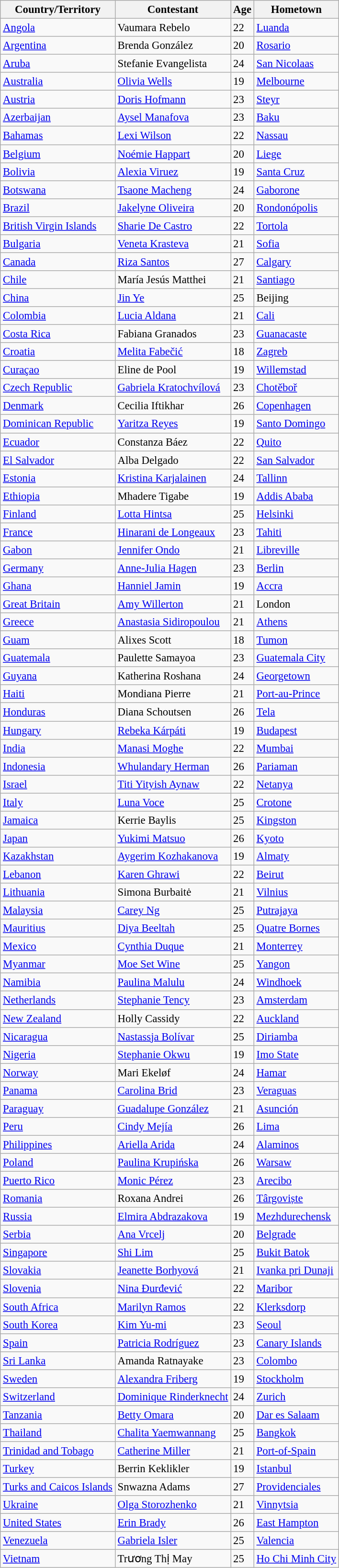<table class="wikitable sortable" style="font-size: 95%;">
<tr>
<th>Country/Territory</th>
<th>Contestant</th>
<th>Age</th>
<th>Hometown</th>
</tr>
<tr>
<td> <a href='#'>Angola</a></td>
<td>Vaumara Rebelo</td>
<td>22</td>
<td><a href='#'>Luanda</a></td>
</tr>
<tr>
<td> <a href='#'>Argentina</a></td>
<td>Brenda González</td>
<td>20</td>
<td><a href='#'>Rosario</a></td>
</tr>
<tr>
<td> <a href='#'>Aruba</a></td>
<td>Stefanie Evangelista</td>
<td>24</td>
<td><a href='#'>San Nicolaas</a></td>
</tr>
<tr>
<td> <a href='#'>Australia</a></td>
<td><a href='#'>Olivia Wells</a></td>
<td>19</td>
<td><a href='#'>Melbourne</a></td>
</tr>
<tr>
<td> <a href='#'>Austria</a></td>
<td><a href='#'>Doris Hofmann</a></td>
<td>23</td>
<td><a href='#'>Steyr</a></td>
</tr>
<tr>
<td> <a href='#'>Azerbaijan</a></td>
<td><a href='#'>Aysel Manafova</a></td>
<td>23</td>
<td><a href='#'>Baku</a></td>
</tr>
<tr>
<td> <a href='#'>Bahamas</a></td>
<td><a href='#'>Lexi Wilson</a></td>
<td>22</td>
<td><a href='#'>Nassau</a></td>
</tr>
<tr>
<td> <a href='#'>Belgium</a></td>
<td><a href='#'>Noémie Happart</a></td>
<td>20</td>
<td><a href='#'>Liege</a></td>
</tr>
<tr>
<td> <a href='#'>Bolivia</a></td>
<td><a href='#'>Alexia Viruez</a></td>
<td>19</td>
<td><a href='#'>Santa Cruz</a></td>
</tr>
<tr>
<td> <a href='#'>Botswana</a></td>
<td><a href='#'>Tsaone Macheng</a></td>
<td>24</td>
<td><a href='#'>Gaborone</a></td>
</tr>
<tr>
<td> <a href='#'>Brazil</a></td>
<td><a href='#'>Jakelyne Oliveira</a></td>
<td>20</td>
<td><a href='#'>Rondonópolis</a></td>
</tr>
<tr>
<td> <a href='#'>British Virgin Islands</a></td>
<td><a href='#'>Sharie De Castro</a></td>
<td>22</td>
<td><a href='#'>Tortola</a></td>
</tr>
<tr>
<td> <a href='#'>Bulgaria</a></td>
<td><a href='#'>Veneta Krasteva</a></td>
<td>21</td>
<td><a href='#'>Sofia</a></td>
</tr>
<tr>
<td> <a href='#'>Canada</a></td>
<td><a href='#'>Riza Santos</a></td>
<td>27</td>
<td><a href='#'>Calgary</a></td>
</tr>
<tr>
<td> <a href='#'>Chile</a></td>
<td>María Jesús Matthei</td>
<td>21</td>
<td><a href='#'>Santiago</a></td>
</tr>
<tr>
<td> <a href='#'>China</a></td>
<td><a href='#'>Jin Ye</a></td>
<td>25</td>
<td>Beijing</td>
</tr>
<tr>
<td> <a href='#'>Colombia</a></td>
<td><a href='#'>Lucia Aldana</a></td>
<td>21</td>
<td><a href='#'>Cali</a></td>
</tr>
<tr>
<td> <a href='#'>Costa Rica</a></td>
<td>Fabiana Granados</td>
<td>23</td>
<td><a href='#'>Guanacaste</a></td>
</tr>
<tr>
<td> <a href='#'>Croatia</a></td>
<td><a href='#'>Melita Fabečić</a></td>
<td>18</td>
<td><a href='#'>Zagreb</a></td>
</tr>
<tr>
<td> <a href='#'>Curaçao</a></td>
<td>Eline de Pool</td>
<td>19</td>
<td><a href='#'>Willemstad</a></td>
</tr>
<tr>
<td> <a href='#'>Czech Republic</a></td>
<td><a href='#'>Gabriela Kratochvílová</a></td>
<td>23</td>
<td><a href='#'>Chotěboř</a></td>
</tr>
<tr>
<td> <a href='#'>Denmark</a></td>
<td>Cecilia Iftikhar</td>
<td>26</td>
<td><a href='#'>Copenhagen</a></td>
</tr>
<tr>
<td> <a href='#'>Dominican Republic</a></td>
<td><a href='#'>Yaritza Reyes</a></td>
<td>19</td>
<td><a href='#'>Santo Domingo</a></td>
</tr>
<tr>
<td> <a href='#'>Ecuador</a></td>
<td>Constanza Báez</td>
<td>22</td>
<td><a href='#'>Quito</a></td>
</tr>
<tr>
<td> <a href='#'>El Salvador</a></td>
<td>Alba Delgado</td>
<td>22</td>
<td><a href='#'>San Salvador</a></td>
</tr>
<tr>
<td> <a href='#'>Estonia</a></td>
<td><a href='#'>Kristina Karjalainen</a></td>
<td>24</td>
<td><a href='#'>Tallinn</a></td>
</tr>
<tr>
<td> <a href='#'>Ethiopia</a></td>
<td>Mhadere Tigabe</td>
<td>19</td>
<td><a href='#'>Addis Ababa</a></td>
</tr>
<tr>
<td> <a href='#'>Finland</a></td>
<td><a href='#'>Lotta Hintsa</a></td>
<td>25</td>
<td><a href='#'>Helsinki</a></td>
</tr>
<tr>
<td> <a href='#'>France</a></td>
<td><a href='#'>Hinarani de Longeaux</a></td>
<td>23</td>
<td><a href='#'>Tahiti</a></td>
</tr>
<tr>
<td> <a href='#'>Gabon</a></td>
<td><a href='#'>Jennifer Ondo</a></td>
<td>21</td>
<td><a href='#'>Libreville</a></td>
</tr>
<tr>
<td> <a href='#'>Germany</a></td>
<td><a href='#'>Anne-Julia Hagen</a></td>
<td>23</td>
<td><a href='#'>Berlin</a></td>
</tr>
<tr>
<td> <a href='#'>Ghana</a></td>
<td><a href='#'>Hanniel Jamin</a></td>
<td>19</td>
<td><a href='#'>Accra</a></td>
</tr>
<tr>
<td> <a href='#'>Great Britain</a></td>
<td><a href='#'>Amy Willerton</a></td>
<td>21</td>
<td>London</td>
</tr>
<tr>
<td> <a href='#'>Greece</a></td>
<td><a href='#'>Anastasia Sidiropoulou</a></td>
<td>21</td>
<td><a href='#'>Athens</a></td>
</tr>
<tr>
<td> <a href='#'>Guam</a></td>
<td>Alixes Scott</td>
<td>18</td>
<td><a href='#'>Tumon</a></td>
</tr>
<tr>
<td> <a href='#'>Guatemala</a></td>
<td>Paulette Samayoa</td>
<td>23</td>
<td><a href='#'>Guatemala City</a></td>
</tr>
<tr>
<td> <a href='#'>Guyana</a></td>
<td>Katherina Roshana</td>
<td>24</td>
<td><a href='#'>Georgetown</a></td>
</tr>
<tr>
<td> <a href='#'>Haiti</a></td>
<td>Mondiana Pierre</td>
<td>21</td>
<td><a href='#'>Port-au-Prince</a></td>
</tr>
<tr>
<td> <a href='#'>Honduras</a></td>
<td>Diana Schoutsen</td>
<td>26</td>
<td><a href='#'>Tela</a></td>
</tr>
<tr>
<td> <a href='#'>Hungary</a></td>
<td><a href='#'>Rebeka Kárpáti</a></td>
<td>19</td>
<td><a href='#'>Budapest</a></td>
</tr>
<tr>
<td> <a href='#'>India</a></td>
<td><a href='#'>Manasi Moghe</a></td>
<td>22</td>
<td><a href='#'>Mumbai</a></td>
</tr>
<tr>
<td> <a href='#'>Indonesia</a></td>
<td><a href='#'>Whulandary Herman</a></td>
<td>26</td>
<td><a href='#'>Pariaman</a></td>
</tr>
<tr>
<td> <a href='#'>Israel</a></td>
<td><a href='#'>Titi Yityish Aynaw</a></td>
<td>22</td>
<td><a href='#'>Netanya</a></td>
</tr>
<tr>
<td> <a href='#'>Italy</a></td>
<td><a href='#'>Luna Voce</a></td>
<td>25</td>
<td><a href='#'>Crotone</a></td>
</tr>
<tr>
<td> <a href='#'>Jamaica</a></td>
<td>Kerrie Baylis</td>
<td>25</td>
<td><a href='#'>Kingston</a></td>
</tr>
<tr>
<td> <a href='#'>Japan</a></td>
<td><a href='#'>Yukimi Matsuo</a></td>
<td>26</td>
<td><a href='#'>Kyoto</a></td>
</tr>
<tr>
<td> <a href='#'>Kazakhstan</a></td>
<td><a href='#'>Aygerim Kozhakanova</a></td>
<td>19</td>
<td><a href='#'>Almaty</a></td>
</tr>
<tr>
<td> <a href='#'>Lebanon</a></td>
<td><a href='#'>Karen Ghrawi</a></td>
<td>22</td>
<td><a href='#'>Beirut</a></td>
</tr>
<tr>
<td> <a href='#'>Lithuania</a></td>
<td>Simona Burbaitė</td>
<td>21</td>
<td><a href='#'>Vilnius</a></td>
</tr>
<tr>
<td> <a href='#'>Malaysia</a></td>
<td><a href='#'>Carey Ng</a></td>
<td>25</td>
<td><a href='#'>Putrajaya</a></td>
</tr>
<tr>
<td> <a href='#'>Mauritius</a></td>
<td><a href='#'>Diya Beeltah</a></td>
<td>25</td>
<td><a href='#'>Quatre Bornes</a></td>
</tr>
<tr>
<td> <a href='#'>Mexico</a></td>
<td><a href='#'>Cynthia Duque</a></td>
<td>21</td>
<td><a href='#'>Monterrey</a></td>
</tr>
<tr>
<td> <a href='#'>Myanmar</a></td>
<td><a href='#'>Moe Set Wine</a></td>
<td>25</td>
<td><a href='#'>Yangon</a></td>
</tr>
<tr>
<td> <a href='#'>Namibia</a></td>
<td><a href='#'>Paulina Malulu</a></td>
<td>24</td>
<td><a href='#'>Windhoek</a></td>
</tr>
<tr>
<td> <a href='#'>Netherlands</a></td>
<td><a href='#'>Stephanie Tency</a></td>
<td>23</td>
<td><a href='#'>Amsterdam</a></td>
</tr>
<tr>
<td> <a href='#'>New Zealand</a></td>
<td>Holly Cassidy</td>
<td>22</td>
<td><a href='#'>Auckland</a></td>
</tr>
<tr>
<td> <a href='#'>Nicaragua</a></td>
<td><a href='#'>Nastassja Bolívar</a></td>
<td>25</td>
<td><a href='#'>Diriamba</a></td>
</tr>
<tr>
<td> <a href='#'>Nigeria</a></td>
<td><a href='#'>Stephanie Okwu</a></td>
<td>19</td>
<td><a href='#'>Imo State</a></td>
</tr>
<tr>
<td> <a href='#'>Norway</a></td>
<td Mari Chauhan>Mari Ekeløf</td>
<td>24</td>
<td><a href='#'>Hamar</a></td>
</tr>
<tr>
<td> <a href='#'>Panama</a></td>
<td><a href='#'>Carolina Brid</a></td>
<td>23</td>
<td><a href='#'>Veraguas</a></td>
</tr>
<tr>
<td> <a href='#'>Paraguay</a></td>
<td><a href='#'>Guadalupe González</a></td>
<td>21</td>
<td><a href='#'>Asunción</a></td>
</tr>
<tr>
<td> <a href='#'>Peru</a></td>
<td><a href='#'>Cindy Mejía</a></td>
<td>26</td>
<td><a href='#'>Lima</a></td>
</tr>
<tr>
<td> <a href='#'>Philippines</a></td>
<td><a href='#'>Ariella Arida</a></td>
<td>24</td>
<td><a href='#'>Alaminos</a></td>
</tr>
<tr>
<td> <a href='#'>Poland</a></td>
<td><a href='#'>Paulina Krupińska</a></td>
<td>26</td>
<td><a href='#'>Warsaw</a></td>
</tr>
<tr>
<td> <a href='#'>Puerto Rico</a></td>
<td><a href='#'>Monic Pérez</a></td>
<td>23</td>
<td><a href='#'>Arecibo</a></td>
</tr>
<tr>
<td> <a href='#'>Romania</a></td>
<td>Roxana Andrei</td>
<td>26</td>
<td><a href='#'>Târgoviște</a></td>
</tr>
<tr>
<td> <a href='#'>Russia</a></td>
<td><a href='#'>Elmira Abdrazakova</a></td>
<td>19</td>
<td><a href='#'>Mezhdurechensk</a></td>
</tr>
<tr>
<td> <a href='#'>Serbia</a></td>
<td><a href='#'>Ana Vrcelj</a></td>
<td>20</td>
<td><a href='#'>Belgrade</a></td>
</tr>
<tr>
<td> <a href='#'>Singapore</a></td>
<td><a href='#'>Shi Lim</a></td>
<td>25</td>
<td><a href='#'>Bukit Batok</a></td>
</tr>
<tr>
<td> <a href='#'>Slovakia</a></td>
<td><a href='#'>Jeanette Borhyová</a></td>
<td>21</td>
<td><a href='#'>Ivanka pri Dunaji</a></td>
</tr>
<tr>
<td> <a href='#'>Slovenia</a></td>
<td><a href='#'>Nina Đurđević</a></td>
<td>22</td>
<td><a href='#'>Maribor</a></td>
</tr>
<tr>
<td> <a href='#'>South Africa</a></td>
<td><a href='#'>Marilyn Ramos</a></td>
<td>22</td>
<td><a href='#'>Klerksdorp</a></td>
</tr>
<tr>
<td> <a href='#'>South Korea</a></td>
<td><a href='#'>Kim Yu-mi</a></td>
<td>23</td>
<td><a href='#'>Seoul</a></td>
</tr>
<tr>
<td> <a href='#'>Spain</a></td>
<td><a href='#'>Patricia Rodríguez</a></td>
<td>23</td>
<td><a href='#'>Canary Islands</a></td>
</tr>
<tr>
<td> <a href='#'>Sri Lanka</a></td>
<td>Amanda Ratnayake</td>
<td>23</td>
<td><a href='#'>Colombo</a></td>
</tr>
<tr>
<td> <a href='#'>Sweden</a></td>
<td><a href='#'>Alexandra Friberg</a></td>
<td>19</td>
<td><a href='#'>Stockholm</a></td>
</tr>
<tr>
<td> <a href='#'>Switzerland</a></td>
<td><a href='#'>Dominique Rinderknecht</a></td>
<td>24</td>
<td><a href='#'>Zurich</a></td>
</tr>
<tr>
<td> <a href='#'>Tanzania</a></td>
<td><a href='#'>Betty Omara</a></td>
<td>20</td>
<td><a href='#'>Dar es Salaam</a></td>
</tr>
<tr>
<td> <a href='#'>Thailand</a></td>
<td><a href='#'>Chalita Yaemwannang</a></td>
<td>25</td>
<td><a href='#'>Bangkok</a></td>
</tr>
<tr>
<td> <a href='#'>Trinidad and Tobago</a></td>
<td><a href='#'>Catherine Miller</a></td>
<td>21</td>
<td><a href='#'>Port-of-Spain</a></td>
</tr>
<tr>
<td> <a href='#'>Turkey</a></td>
<td>Berrin Keklikler</td>
<td>19</td>
<td><a href='#'>Istanbul</a></td>
</tr>
<tr>
<td> <a href='#'>Turks and Caicos Islands</a></td>
<td>Snwazna Adams</td>
<td>27</td>
<td><a href='#'>Providenciales</a></td>
</tr>
<tr>
<td> <a href='#'>Ukraine</a></td>
<td><a href='#'>Olga Storozhenko</a></td>
<td>21</td>
<td><a href='#'>Vinnytsia</a></td>
</tr>
<tr>
<td> <a href='#'>United States</a></td>
<td><a href='#'>Erin Brady</a></td>
<td>26</td>
<td><a href='#'>East Hampton</a></td>
</tr>
<tr>
<td> <a href='#'>Venezuela</a></td>
<td><a href='#'>Gabriela Isler</a></td>
<td>25</td>
<td><a href='#'>Valencia</a></td>
</tr>
<tr>
<td> <a href='#'>Vietnam</a></td>
<td>Trương Thị May</td>
<td>25</td>
<td><a href='#'>Ho Chi Minh City</a></td>
</tr>
</table>
